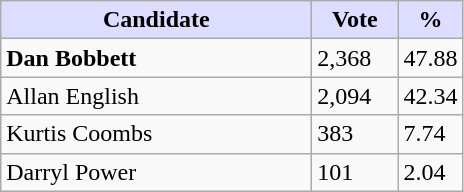<table class="wikitable">
<tr>
<th style="background:#ddf; width:200px;">Candidate</th>
<th style="background:#ddf; width:50px;">Vote</th>
<th style="background:#ddf; width:30px;">%</th>
</tr>
<tr>
<td><strong>Dan Bobbett</strong></td>
<td>2,368</td>
<td>47.88</td>
</tr>
<tr>
<td>Allan English</td>
<td>2,094</td>
<td>42.34</td>
</tr>
<tr>
<td>Kurtis Coombs</td>
<td>383</td>
<td>7.74</td>
</tr>
<tr>
<td>Darryl Power</td>
<td>101</td>
<td>2.04</td>
</tr>
</table>
